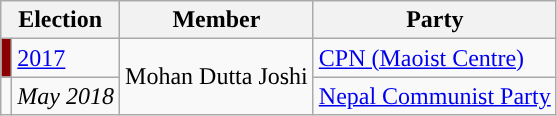<table class="wikitable">
<tr>
<th colspan="2">Election</th>
<th>Member</th>
<th>Party</th>
</tr>
<tr>
<td style="background-color:darkred"></td>
<td><a href='#'>2017</a></td>
<td rowspan="2">Mohan Dutta Joshi</td>
<td><a href='#'>CPN (Maoist Centre)</a></td>
</tr>
<tr>
<td style="background-color:"></td>
<td><em>May 2018</em></td>
<td><a href='#'>Nepal Communist Party</a></td>
</tr>
</table>
